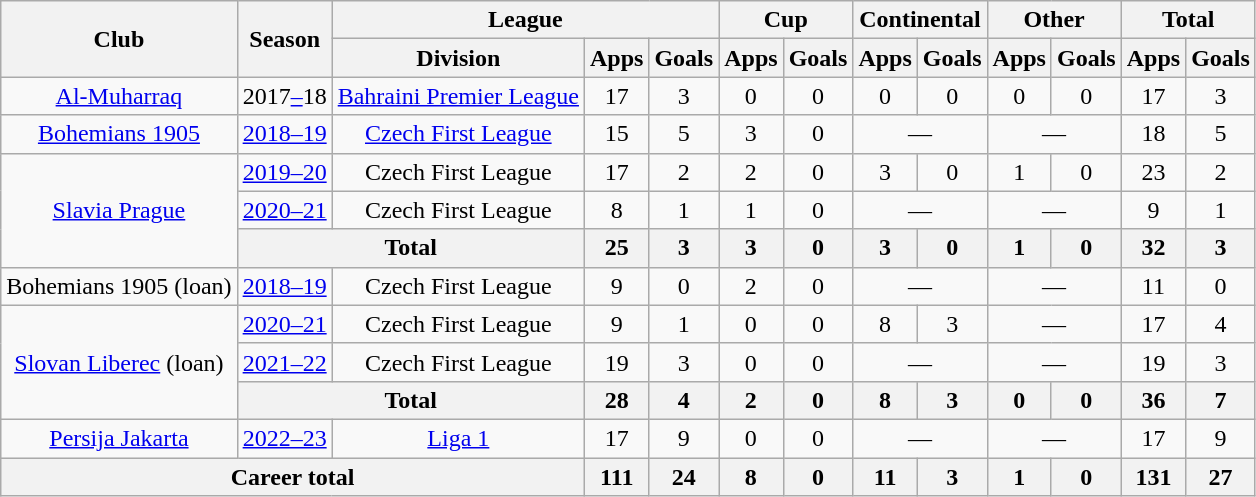<table class="wikitable" style="text-align:center">
<tr>
<th rowspan="2">Club</th>
<th rowspan="2">Season</th>
<th colspan="3">League</th>
<th colspan="2">Cup</th>
<th colspan="2">Continental</th>
<th colspan="2">Other</th>
<th colspan="2">Total</th>
</tr>
<tr>
<th>Division</th>
<th>Apps</th>
<th>Goals</th>
<th>Apps</th>
<th>Goals</th>
<th>Apps</th>
<th>Goals</th>
<th>Apps</th>
<th>Goals</th>
<th>Apps</th>
<th>Goals</th>
</tr>
<tr>
<td><a href='#'>Al-Muharraq</a></td>
<td>2017<a href='#'>–</a>18</td>
<td><a href='#'>Bahraini Premier League</a></td>
<td>17</td>
<td>3</td>
<td>0</td>
<td>0</td>
<td>0</td>
<td>0</td>
<td>0</td>
<td>0</td>
<td>17</td>
<td>3</td>
</tr>
<tr>
<td><a href='#'>Bohemians 1905</a></td>
<td><a href='#'>2018–19</a></td>
<td><a href='#'>Czech First League</a></td>
<td>15</td>
<td>5</td>
<td>3</td>
<td>0</td>
<td colspan="2">—</td>
<td colspan="2">—</td>
<td>18</td>
<td>5</td>
</tr>
<tr>
<td rowspan="3"><a href='#'>Slavia Prague</a></td>
<td><a href='#'>2019–20</a></td>
<td>Czech First League</td>
<td>17</td>
<td>2</td>
<td>2</td>
<td>0</td>
<td>3</td>
<td>0</td>
<td>1</td>
<td>0</td>
<td>23</td>
<td>2</td>
</tr>
<tr>
<td><a href='#'>2020–21</a></td>
<td>Czech First League</td>
<td>8</td>
<td>1</td>
<td>1</td>
<td>0</td>
<td colspan="2">—</td>
<td colspan="2">—</td>
<td>9</td>
<td>1</td>
</tr>
<tr>
<th colspan="2">Total</th>
<th>25</th>
<th>3</th>
<th>3</th>
<th>0</th>
<th>3</th>
<th>0</th>
<th>1</th>
<th>0</th>
<th>32</th>
<th>3</th>
</tr>
<tr>
<td>Bohemians 1905 (loan)</td>
<td><a href='#'>2018–19</a></td>
<td>Czech First League</td>
<td>9</td>
<td>0</td>
<td>2</td>
<td>0</td>
<td colspan="2">—</td>
<td colspan="2">—</td>
<td>11</td>
<td>0</td>
</tr>
<tr>
<td rowspan="3"><a href='#'>Slovan Liberec</a> (loan)</td>
<td><a href='#'>2020–21</a></td>
<td>Czech First League</td>
<td>9</td>
<td>1</td>
<td>0</td>
<td>0</td>
<td>8</td>
<td>3</td>
<td colspan="2">—</td>
<td>17</td>
<td>4</td>
</tr>
<tr>
<td><a href='#'>2021–22</a></td>
<td>Czech First League</td>
<td>19</td>
<td>3</td>
<td>0</td>
<td>0</td>
<td colspan="2">—</td>
<td colspan="2">—</td>
<td>19</td>
<td>3</td>
</tr>
<tr>
<th colspan="2">Total</th>
<th>28</th>
<th>4</th>
<th>2</th>
<th>0</th>
<th>8</th>
<th>3</th>
<th>0</th>
<th>0</th>
<th>36</th>
<th>7</th>
</tr>
<tr>
<td><a href='#'>Persija Jakarta</a></td>
<td><a href='#'>2022–23</a></td>
<td><a href='#'>Liga 1</a></td>
<td>17</td>
<td>9</td>
<td>0</td>
<td>0</td>
<td colspan="2">—</td>
<td colspan="2">—</td>
<td>17</td>
<td>9</td>
</tr>
<tr>
<th colspan="3">Career total</th>
<th>111</th>
<th>24</th>
<th>8</th>
<th>0</th>
<th>11</th>
<th>3</th>
<th>1</th>
<th>0</th>
<th>131</th>
<th>27</th>
</tr>
</table>
